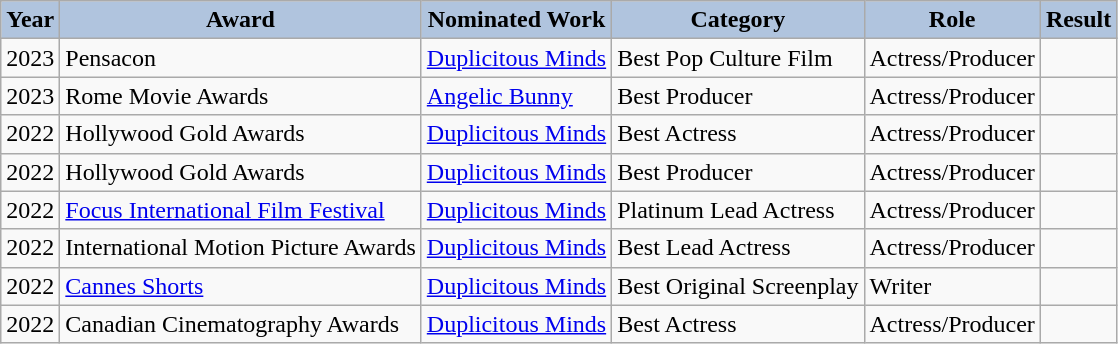<table class="wikitable">
<tr>
<th style="background:#B0C4DE;">Year</th>
<th style="background:#B0C4DE;">Award</th>
<th style="background:#B0C4DE;">Nominated Work</th>
<th style="background:#B0C4DE;">Category</th>
<th style="background:#B0C4DE;">Role</th>
<th style="background:#B0C4DE;">Result</th>
</tr>
<tr>
<td>2023</td>
<td>Pensacon</td>
<td><a href='#'>Duplicitous Minds</a></td>
<td>Best Pop Culture Film</td>
<td>Actress/Producer</td>
<td></td>
</tr>
<tr>
<td>2023</td>
<td>Rome Movie Awards</td>
<td><a href='#'>Angelic Bunny</a></td>
<td>Best Producer</td>
<td>Actress/Producer</td>
<td></td>
</tr>
<tr>
<td>2022</td>
<td>Hollywood Gold Awards</td>
<td><a href='#'>Duplicitous Minds</a></td>
<td>Best Actress</td>
<td>Actress/Producer</td>
<td></td>
</tr>
<tr>
<td>2022</td>
<td>Hollywood Gold Awards</td>
<td><a href='#'>Duplicitous Minds</a></td>
<td>Best Producer</td>
<td>Actress/Producer</td>
<td></td>
</tr>
<tr>
<td>2022</td>
<td><a href='#'>Focus International Film Festival</a></td>
<td><a href='#'>Duplicitous Minds</a></td>
<td>Platinum Lead Actress</td>
<td>Actress/Producer</td>
<td></td>
</tr>
<tr>
<td>2022</td>
<td>International Motion Picture Awards</td>
<td><a href='#'>Duplicitous Minds</a></td>
<td>Best Lead Actress</td>
<td>Actress/Producer</td>
<td></td>
</tr>
<tr>
<td>2022</td>
<td><a href='#'>Cannes Shorts</a></td>
<td><a href='#'>Duplicitous Minds</a></td>
<td>Best Original Screenplay</td>
<td>Writer</td>
<td></td>
</tr>
<tr>
<td>2022</td>
<td>Canadian Cinematography Awards</td>
<td><a href='#'>Duplicitous Minds</a></td>
<td>Best Actress</td>
<td>Actress/Producer</td>
<td></td>
</tr>
</table>
